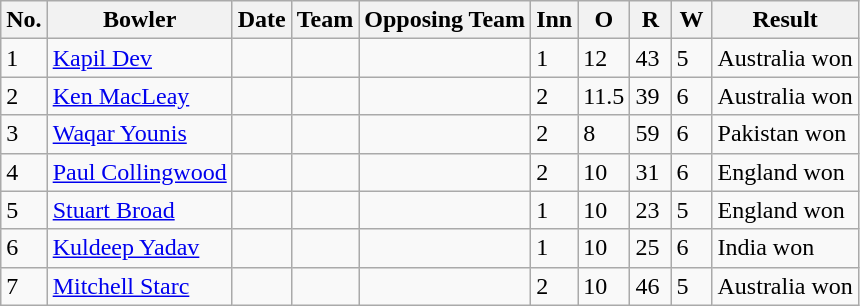<table class="wikitable sortable">
<tr>
<th>No.</th>
<th>Bowler</th>
<th>Date</th>
<th>Team</th>
<th>Opposing Team</th>
<th scope="col" style="width:20px;">Inn</th>
<th scope="col" style="width:20px;">O</th>
<th scope="col" style="width:20px;">R</th>
<th scope="col" style="width:20px;">W</th>
<th>Result</th>
</tr>
<tr>
<td>1</td>
<td><a href='#'>Kapil Dev</a></td>
<td></td>
<td></td>
<td></td>
<td>1</td>
<td>12</td>
<td>43</td>
<td>5</td>
<td>Australia won</td>
</tr>
<tr>
<td>2</td>
<td><a href='#'>Ken MacLeay</a></td>
<td></td>
<td></td>
<td></td>
<td>2</td>
<td>11.5</td>
<td>39</td>
<td>6</td>
<td>Australia won</td>
</tr>
<tr>
<td>3</td>
<td><a href='#'>Waqar Younis</a></td>
<td></td>
<td></td>
<td></td>
<td>2</td>
<td>8</td>
<td>59</td>
<td>6</td>
<td>Pakistan won</td>
</tr>
<tr>
<td>4</td>
<td><a href='#'>Paul Collingwood</a></td>
<td></td>
<td></td>
<td></td>
<td>2</td>
<td>10</td>
<td>31</td>
<td>6</td>
<td>England won</td>
</tr>
<tr>
<td>5</td>
<td><a href='#'>Stuart Broad</a></td>
<td></td>
<td></td>
<td></td>
<td>1</td>
<td>10</td>
<td>23</td>
<td>5</td>
<td>England won</td>
</tr>
<tr>
<td>6</td>
<td><a href='#'>Kuldeep Yadav</a></td>
<td></td>
<td></td>
<td></td>
<td>1</td>
<td>10</td>
<td>25</td>
<td>6</td>
<td>India won</td>
</tr>
<tr>
<td>7</td>
<td><a href='#'>Mitchell Starc</a></td>
<td></td>
<td></td>
<td></td>
<td>2</td>
<td>10</td>
<td>46</td>
<td>5</td>
<td>Australia won</td>
</tr>
</table>
